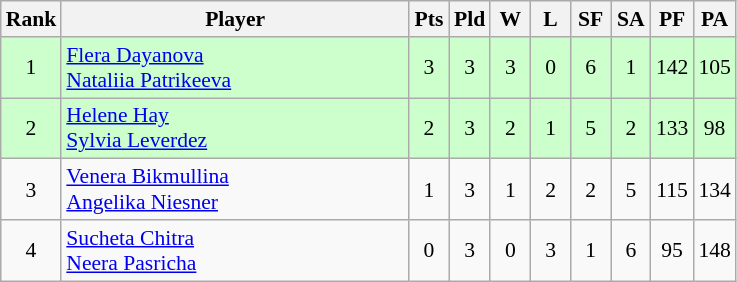<table class=wikitable style="text-align:center; font-size:90%">
<tr>
<th width="20">Rank</th>
<th width="225">Player</th>
<th width="20">Pts</th>
<th width="20">Pld</th>
<th width="20">W</th>
<th width="20">L</th>
<th width="20">SF</th>
<th width="20">SA</th>
<th width="20">PF</th>
<th width="20">PA</th>
</tr>
<tr bgcolor="#ccffcc">
<td>1</td>
<td style="text-align:left"> <a href='#'>Flera Dayanova</a><br> <a href='#'>Nataliia Patrikeeva</a></td>
<td>3</td>
<td>3</td>
<td>3</td>
<td>0</td>
<td>6</td>
<td>1</td>
<td>142</td>
<td>105</td>
</tr>
<tr bgcolor="#ccffcc">
<td>2</td>
<td style="text-align:left"> <a href='#'>Helene Hay</a><br> <a href='#'>Sylvia Leverdez</a></td>
<td>2</td>
<td>3</td>
<td>2</td>
<td>1</td>
<td>5</td>
<td>2</td>
<td>133</td>
<td>98</td>
</tr>
<tr>
<td>3</td>
<td style="text-align:left"> <a href='#'>Venera Bikmullina</a><br> <a href='#'>Angelika Niesner</a></td>
<td>1</td>
<td>3</td>
<td>1</td>
<td>2</td>
<td>2</td>
<td>5</td>
<td>115</td>
<td>134</td>
</tr>
<tr>
<td>4</td>
<td style="text-align:left"> <a href='#'>Sucheta Chitra</a><br> <a href='#'>Neera Pasricha</a></td>
<td>0</td>
<td>3</td>
<td>0</td>
<td>3</td>
<td>1</td>
<td>6</td>
<td>95</td>
<td>148</td>
</tr>
</table>
